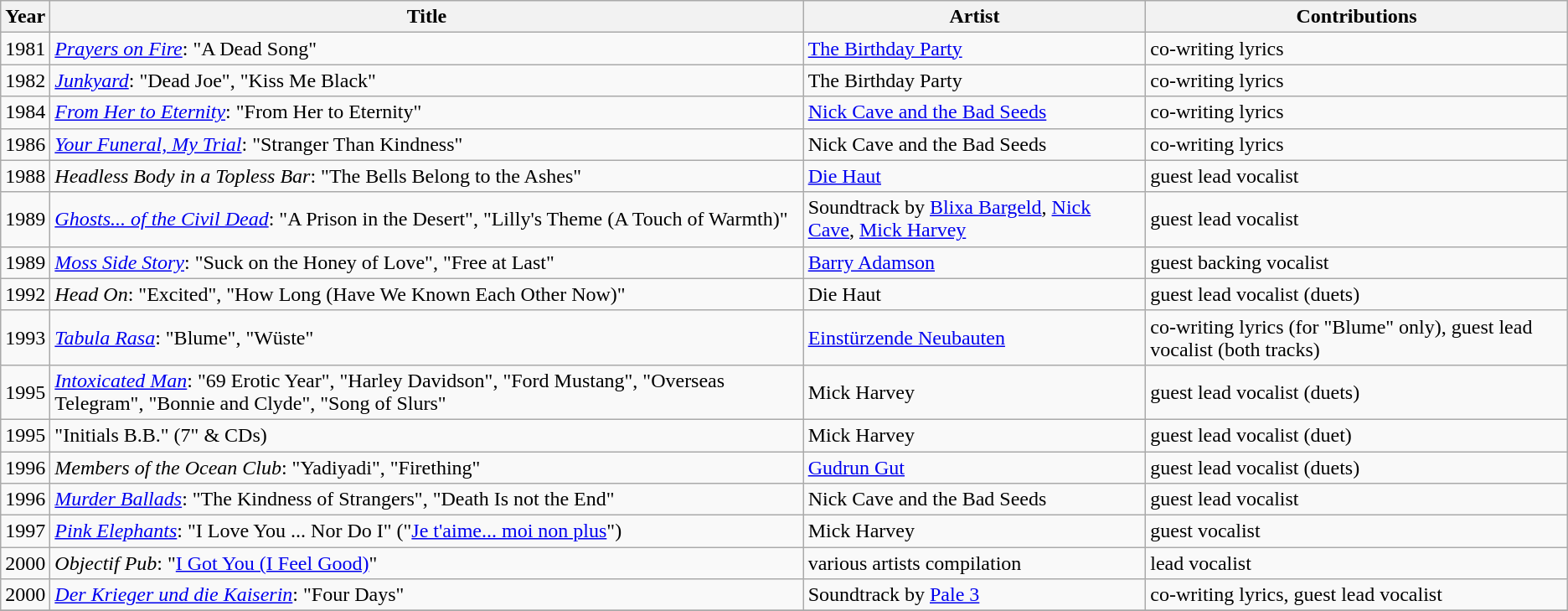<table class="wikitable">
<tr>
<th>Year</th>
<th>Title</th>
<th>Artist</th>
<th>Contributions</th>
</tr>
<tr>
<td>1981</td>
<td><em><a href='#'>Prayers on Fire</a></em>: "A Dead Song"</td>
<td><a href='#'>The Birthday Party</a></td>
<td>co-writing lyrics</td>
</tr>
<tr>
<td>1982</td>
<td><em><a href='#'>Junkyard</a></em>: "Dead Joe", "Kiss Me Black"</td>
<td>The Birthday Party</td>
<td>co-writing lyrics</td>
</tr>
<tr>
<td>1984</td>
<td><em><a href='#'>From Her to Eternity</a></em>: "From Her to Eternity"</td>
<td><a href='#'>Nick Cave and the Bad Seeds</a></td>
<td>co-writing lyrics</td>
</tr>
<tr>
<td>1986</td>
<td><em><a href='#'>Your Funeral, My Trial</a></em>: "Stranger Than Kindness"</td>
<td>Nick Cave and the Bad Seeds</td>
<td>co-writing lyrics</td>
</tr>
<tr>
<td>1988</td>
<td><em>Headless Body in a Topless Bar</em>: "The Bells Belong to the Ashes"</td>
<td><a href='#'>Die Haut</a></td>
<td>guest lead vocalist</td>
</tr>
<tr>
<td>1989</td>
<td><em><a href='#'>Ghosts... of the Civil Dead</a></em>: "A Prison in the Desert", "Lilly's Theme (A Touch of Warmth)"</td>
<td>Soundtrack by <a href='#'>Blixa Bargeld</a>, <a href='#'>Nick Cave</a>, <a href='#'>Mick Harvey</a></td>
<td>guest lead vocalist</td>
</tr>
<tr>
<td>1989</td>
<td><em><a href='#'>Moss Side Story</a></em>: "Suck on the Honey of Love", "Free at Last"</td>
<td><a href='#'>Barry Adamson</a></td>
<td>guest backing vocalist</td>
</tr>
<tr>
<td>1992</td>
<td><em>Head On</em>: "Excited", "How Long (Have We Known Each Other Now)"</td>
<td>Die Haut</td>
<td>guest lead vocalist (duets)</td>
</tr>
<tr>
<td>1993</td>
<td><em><a href='#'>Tabula Rasa</a></em>: "Blume", "Wüste"</td>
<td><a href='#'>Einstürzende Neubauten</a></td>
<td>co-writing lyrics (for "Blume" only), guest lead vocalist (both tracks)</td>
</tr>
<tr>
<td>1995</td>
<td><em><a href='#'>Intoxicated Man</a></em>: "69 Erotic Year", "Harley Davidson", "Ford Mustang", "Overseas Telegram", "Bonnie and Clyde", "Song of Slurs"</td>
<td>Mick Harvey</td>
<td>guest lead vocalist (duets)</td>
</tr>
<tr>
<td>1995</td>
<td>"Initials B.B." (7" & CDs)</td>
<td>Mick Harvey</td>
<td>guest lead vocalist (duet)</td>
</tr>
<tr>
<td>1996</td>
<td><em>Members of the Ocean Club</em>: "Yadiyadi", "Firething"</td>
<td><a href='#'>Gudrun Gut</a></td>
<td>guest lead vocalist (duets)</td>
</tr>
<tr>
<td>1996</td>
<td><em><a href='#'>Murder Ballads</a></em>: "The Kindness of Strangers", "Death Is not the End"</td>
<td>Nick Cave and the Bad Seeds</td>
<td>guest lead vocalist</td>
</tr>
<tr>
<td>1997</td>
<td><em><a href='#'>Pink Elephants</a></em>: "I Love You ... Nor Do I" ("<a href='#'>Je t'aime... moi non plus</a>")</td>
<td>Mick Harvey</td>
<td>guest vocalist</td>
</tr>
<tr>
<td>2000</td>
<td><em>Objectif Pub</em>: "<a href='#'>I Got You (I Feel Good)</a>"</td>
<td>various artists compilation</td>
<td>lead vocalist</td>
</tr>
<tr>
<td>2000</td>
<td><em><a href='#'>Der Krieger und die Kaiserin</a></em>: "Four Days"</td>
<td>Soundtrack by <a href='#'>Pale 3</a></td>
<td>co-writing lyrics, guest lead vocalist</td>
</tr>
<tr>
</tr>
</table>
